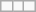<table class="wikitable" style="margin-left: auto; margin-right: auto; border: none;">
<tr>
<td></td>
<td></td>
<td></td>
</tr>
</table>
